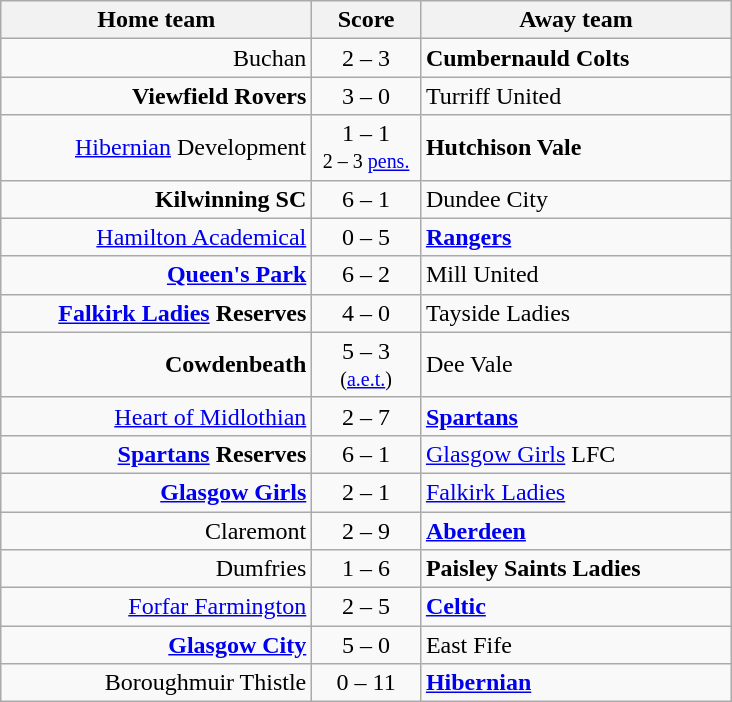<table border=0 cellpadding=4 cellspacing=0>
<tr>
<td valign="top"><br><table class="wikitable" style="border-collapse: collapse;">
<tr>
<th align="right" width="200">Home team</th>
<th align="center" width="65"> Score </th>
<th align="left" width="200">Away team</th>
</tr>
<tr>
<td style="text-align: right;">Buchan</td>
<td style="text-align: center;">2 – 3</td>
<td style="text-align: left;"><strong>Cumbernauld Colts</strong></td>
</tr>
<tr>
<td style="text-align: right;"><strong>Viewfield Rovers</strong></td>
<td style="text-align: center;">3 – 0</td>
<td style="text-align: left;">Turriff United</td>
</tr>
<tr>
<td style="text-align: right;"><a href='#'>Hibernian</a> Development</td>
<td style="text-align: center;">1 – 1<br><small>2 – 3 <a href='#'>pens.</a></small></td>
<td style="text-align: left;"><strong>Hutchison Vale</strong></td>
</tr>
<tr>
<td style="text-align: right;"><strong>Kilwinning SC</strong></td>
<td style="text-align: center;">6 – 1</td>
<td style="text-align: left;">Dundee City</td>
</tr>
<tr>
<td style="text-align: right;"><a href='#'>Hamilton Academical</a></td>
<td style="text-align: center;">0 – 5</td>
<td style="text-align: left;"><strong><a href='#'>Rangers</a></strong></td>
</tr>
<tr>
<td style="text-align: right;"><strong><a href='#'>Queen's Park</a></strong></td>
<td style="text-align: center;">6 – 2</td>
<td style="text-align: left;">Mill United</td>
</tr>
<tr>
<td style="text-align: right;"><strong><a href='#'>Falkirk Ladies</a> Reserves</strong></td>
<td style="text-align: center;">4 – 0</td>
<td style="text-align: left;">Tayside Ladies</td>
</tr>
<tr>
<td style="text-align: right;"><strong>Cowdenbeath</strong></td>
<td style="text-align: center;">5 – 3<br><small>(<a href='#'>a.e.t.</a>)</small></td>
<td style="text-align: left;">Dee Vale</td>
</tr>
<tr>
<td style="text-align: right;"><a href='#'>Heart of Midlothian</a></td>
<td style="text-align: center;">2 – 7</td>
<td style="text-align: left;"><strong><a href='#'>Spartans</a></strong></td>
</tr>
<tr>
<td style="text-align: right;"><strong><a href='#'>Spartans</a> Reserves</strong></td>
<td style="text-align: center;">6 – 1</td>
<td style="text-align: left;"><a href='#'>Glasgow Girls</a> LFC</td>
</tr>
<tr>
<td style="text-align: right;"><strong><a href='#'>Glasgow Girls</a></strong></td>
<td style="text-align: center;">2 – 1</td>
<td style="text-align: left;"><a href='#'>Falkirk Ladies</a></td>
</tr>
<tr>
<td style="text-align: right;">Claremont</td>
<td style="text-align: center;">2 – 9</td>
<td style="text-align: left;"><strong><a href='#'>Aberdeen</a></strong></td>
</tr>
<tr>
<td style="text-align: right;">Dumfries</td>
<td style="text-align: center;">1 – 6</td>
<td style="text-align: left;"><strong>Paisley Saints Ladies</strong></td>
</tr>
<tr>
<td style="text-align: right;"><a href='#'>Forfar Farmington</a></td>
<td style="text-align: center;">2 – 5</td>
<td style="text-align: left;"><strong><a href='#'>Celtic</a></strong></td>
</tr>
<tr>
<td style="text-align: right;"><strong><a href='#'>Glasgow City</a></strong></td>
<td style="text-align: center;">5 – 0</td>
<td style="text-align: left;">East Fife</td>
</tr>
<tr>
<td style="text-align: right;">Boroughmuir Thistle</td>
<td style="text-align: center;">0 – 11</td>
<td style="text-align: left;"><strong><a href='#'>Hibernian</a></strong></td>
</tr>
</table>
</td>
</tr>
</table>
